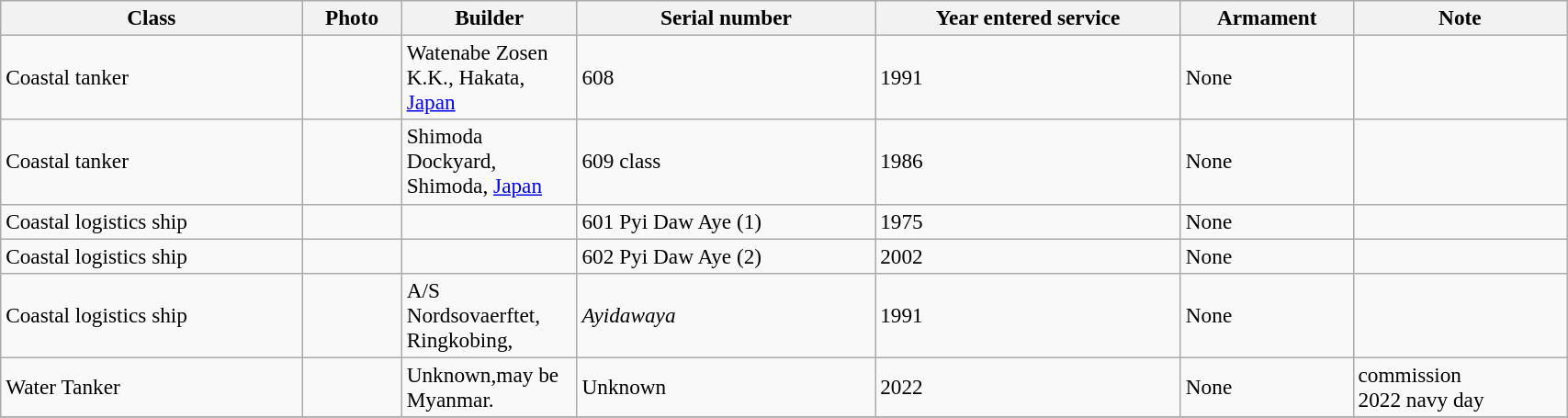<table class="wikitable" style="font-size:97%; width:90%">
<tr>
<th>Class</th>
<th>Photo</th>
<th width="120">Builder</th>
<th>Serial number</th>
<th>Year entered service</th>
<th>Armament</th>
<th>Note</th>
</tr>
<tr>
<td>Coastal tanker</td>
<td></td>
<td>Watenabe Zosen K.K., Hakata, <a href='#'>Japan</a> </td>
<td>608</td>
<td>1991</td>
<td>None</td>
<td></td>
</tr>
<tr>
<td>Coastal tanker</td>
<td></td>
<td>Shimoda Dockyard, Shimoda, <a href='#'>Japan</a> </td>
<td>609 class</td>
<td>1986</td>
<td>None</td>
<td></td>
</tr>
<tr>
<td>Coastal logistics ship</td>
<td></td>
<td></td>
<td>601 Pyi Daw Aye (1)</td>
<td>1975</td>
<td>None</td>
<td></td>
</tr>
<tr>
<td>Coastal logistics ship</td>
<td></td>
<td></td>
<td>602 Pyi Daw Aye (2)</td>
<td>2002</td>
<td>None</td>
<td></td>
</tr>
<tr>
<td>Coastal logistics ship</td>
<td></td>
<td>A/S Nordsovaerftet, Ringkobing, </td>
<td><em>Ayidawaya</em></td>
<td>1991</td>
<td>None</td>
<td></td>
</tr>
<tr>
<td>Water Tanker</td>
<td></td>
<td>Unknown,may be Myanmar.</td>
<td>Unknown</td>
<td>2022</td>
<td>None</td>
<td>commission<br>2022 navy day</td>
</tr>
<tr>
</tr>
</table>
